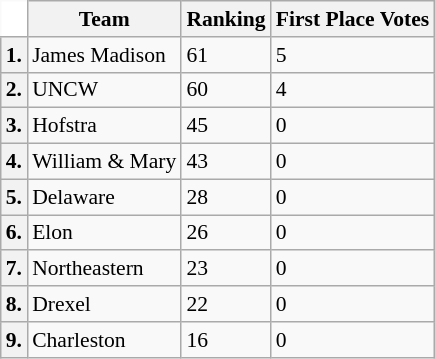<table class="wikitable" style="white-space:nowrap; font-size:90%;">
<tr>
<td ! colspan=1 style="background:white; border-top-style:hidden; border-left-style:hidden;"></td>
<th>Team</th>
<th>Ranking</th>
<th>First Place Votes</th>
</tr>
<tr>
<th>1.</th>
<td>James Madison</td>
<td>61</td>
<td>5</td>
</tr>
<tr>
<th>2.</th>
<td>UNCW</td>
<td>60</td>
<td>4</td>
</tr>
<tr>
<th>3.</th>
<td>Hofstra</td>
<td>45</td>
<td>0</td>
</tr>
<tr>
<th>4.</th>
<td>William & Mary</td>
<td>43</td>
<td>0</td>
</tr>
<tr>
<th>5.</th>
<td>Delaware</td>
<td>28</td>
<td>0</td>
</tr>
<tr>
<th>6.</th>
<td>Elon</td>
<td>26</td>
<td>0</td>
</tr>
<tr>
<th>7.</th>
<td>Northeastern</td>
<td>23</td>
<td>0</td>
</tr>
<tr>
<th>8.</th>
<td>Drexel</td>
<td>22</td>
<td>0</td>
</tr>
<tr>
<th>9.</th>
<td>Charleston</td>
<td>16</td>
<td>0</td>
</tr>
</table>
